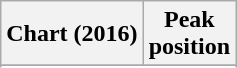<table class="wikitable plainrowheaders" style="text-align:center;">
<tr>
<th>Chart (2016)</th>
<th>Peak<br>position</th>
</tr>
<tr>
</tr>
<tr>
</tr>
</table>
